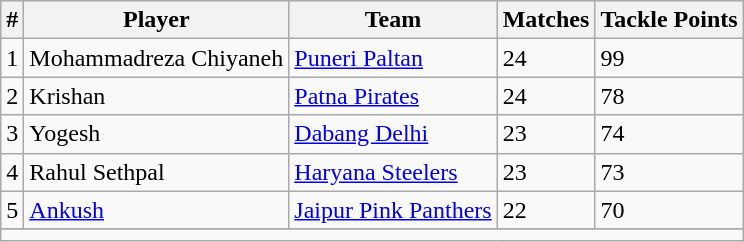<table class="wikitable" style="text-align: left">
<tr>
<th>#</th>
<th>Player</th>
<th>Team</th>
<th>Matches</th>
<th>Tackle Points</th>
</tr>
<tr>
<td>1</td>
<td style="text-align left"> Mohammadreza Chiyaneh</td>
<td><a href='#'>Puneri Paltan</a></td>
<td>24</td>
<td>99</td>
</tr>
<tr>
<td>2</td>
<td style="text-align left"> Krishan</td>
<td><a href='#'>Patna Pirates</a></td>
<td>24</td>
<td>78</td>
</tr>
<tr>
<td>3</td>
<td style="text-align left">  Yogesh</td>
<td><a href='#'>Dabang Delhi</a></td>
<td>23</td>
<td>74</td>
</tr>
<tr>
<td>4</td>
<td style="text-align left"> Rahul Sethpal</td>
<td><a href='#'>Haryana Steelers</a></td>
<td>23</td>
<td>73</td>
</tr>
<tr>
<td>5</td>
<td style="text-align left"> <a href='#'> Ankush</a></td>
<td><a href='#'>Jaipur Pink Panthers</a></td>
<td>22</td>
<td>70</td>
</tr>
<tr>
</tr>
<tr class=sortbottom>
<td colspan=5></td>
</tr>
</table>
